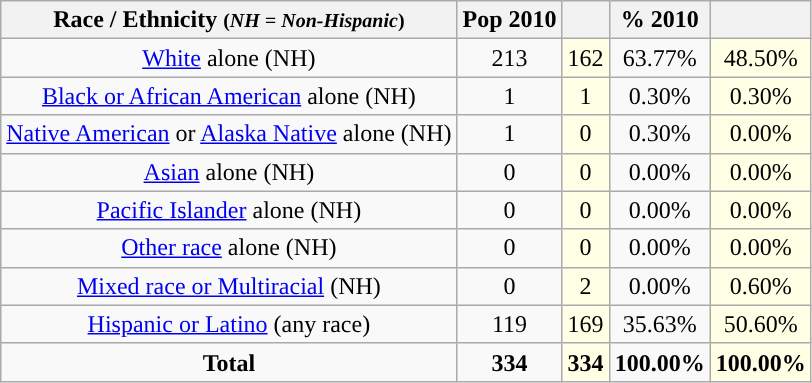<table class="wikitable" style="text-align:center;">
<tr>
<th>Race / Ethnicity <small>(<em>NH = Non-Hispanic</em>)</small></th>
<th>Pop 2010</th>
<th></th>
<th>% 2010</th>
<th></th>
</tr>
<tr>
<td><a href='#'>White</a> alone (NH)</td>
<td>213</td>
<td style='background: #ffffe6;'>162</td>
<td>63.77%</td>
<td style='background: #ffffe6;'>48.50%</td>
</tr>
<tr>
<td><a href='#'>Black or African American</a> alone (NH)</td>
<td>1</td>
<td style='background: #ffffe6;'>1</td>
<td>0.30%</td>
<td style='background: #ffffe6;'>0.30%</td>
</tr>
<tr>
<td><a href='#'>Native American</a> or <a href='#'>Alaska Native</a> alone (NH)</td>
<td>1</td>
<td style='background: #ffffe6;'>0</td>
<td>0.30%</td>
<td style='background: #ffffe6;'>0.00%</td>
</tr>
<tr>
<td><a href='#'>Asian</a> alone (NH)</td>
<td>0</td>
<td style='background: #ffffe6;'>0</td>
<td>0.00%</td>
<td style='background: #ffffe6;'>0.00%</td>
</tr>
<tr>
<td><a href='#'>Pacific Islander</a> alone (NH)</td>
<td>0</td>
<td style='background: #ffffe6;'>0</td>
<td>0.00%</td>
<td style='background: #ffffe6;'>0.00%</td>
</tr>
<tr>
<td><a href='#'>Other race</a> alone (NH)</td>
<td>0</td>
<td style='background: #ffffe6;'>0</td>
<td>0.00%</td>
<td style='background: #ffffe6;'>0.00%</td>
</tr>
<tr>
<td><a href='#'>Mixed race or Multiracial</a> (NH)</td>
<td>0</td>
<td style='background: #ffffe6;'>2</td>
<td>0.00%</td>
<td style='background: #ffffe6;'>0.60%</td>
</tr>
<tr>
<td><a href='#'>Hispanic or Latino</a> (any race)</td>
<td>119</td>
<td style='background: #ffffe6;'>169</td>
<td>35.63%</td>
<td style='background: #ffffe6;'>50.60%</td>
</tr>
<tr>
<td><strong>Total</strong></td>
<td><strong>334</strong></td>
<td style='background: #ffffe6;'><strong>334</strong></td>
<td><strong>100.00%</strong></td>
<td style='background: #ffffe6;'><strong>100.00%</strong></td>
</tr>
</table>
